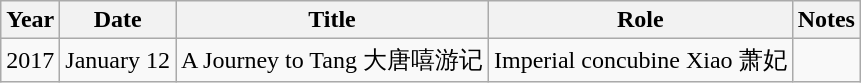<table class="wikitable">
<tr>
<th>Year</th>
<th>Date</th>
<th>Title</th>
<th>Role</th>
<th>Notes</th>
</tr>
<tr>
<td>2017</td>
<td>January 12</td>
<td>A Journey to Tang 大唐嘻游记</td>
<td>Imperial concubine Xiao 萧妃</td>
<td></td>
</tr>
</table>
